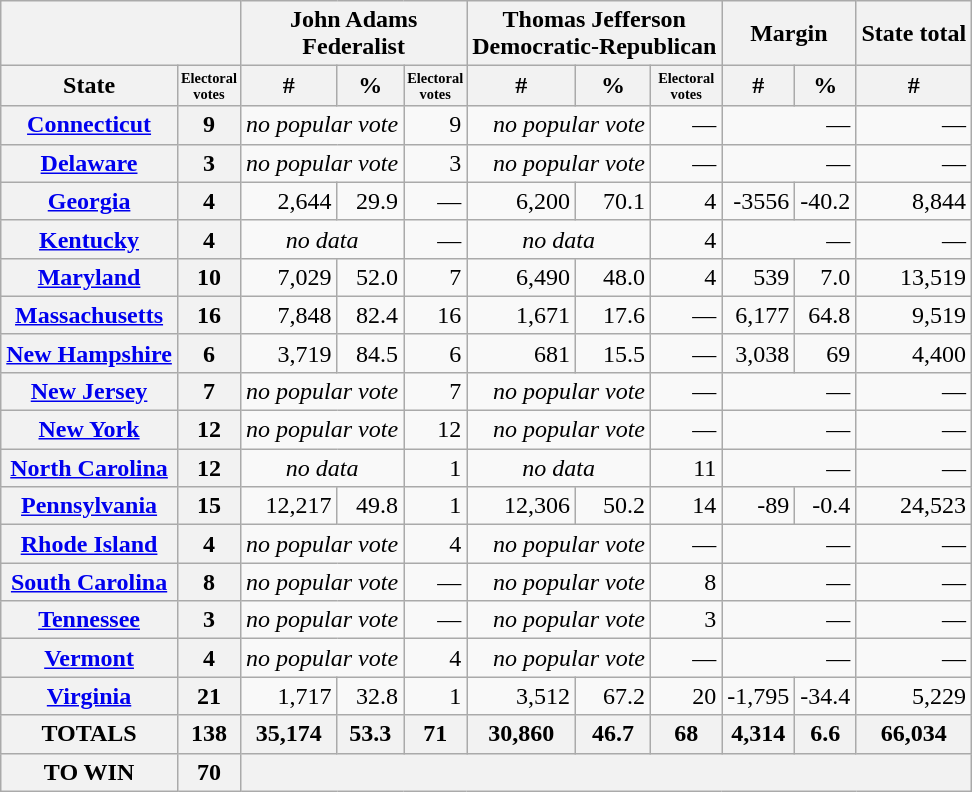<table class="wikitable sortable" style="text-align:right">
<tr>
<th colspan=2></th>
<th colspan=3>John Adams<br>Federalist</th>
<th colspan=3>Thomas Jefferson<br>Democratic-Republican</th>
<th colspan=2>Margin</th>
<th>State total</th>
</tr>
<tr>
<th>State</th>
<th style="font-size: 60%">Electoral<br>votes</th>
<th>#</th>
<th>%</th>
<th style="font-size: 60%">Electoral<br>votes</th>
<th>#</th>
<th>%</th>
<th style="font-size: 60%">Electoral<br>votes</th>
<th>#</th>
<th>%</th>
<th>#</th>
</tr>
<tr>
<th><a href='#'>Connecticut</a></th>
<th>9</th>
<td colspan=2><em>no popular vote</em></td>
<td>9</td>
<td colspan=2><em>no popular vote</em></td>
<td>—</td>
<td colspan=2>—</td>
<td>—</td>
</tr>
<tr>
<th><a href='#'>Delaware</a></th>
<th>3</th>
<td colspan=2><em>no popular vote</em></td>
<td>3</td>
<td colspan=2><em>no popular vote</em></td>
<td>—</td>
<td colspan=2>—</td>
<td>—</td>
</tr>
<tr>
<th><a href='#'>Georgia</a></th>
<th>4</th>
<td>2,644</td>
<td>29.9</td>
<td>—</td>
<td>6,200</td>
<td>70.1</td>
<td>4</td>
<td>-3556</td>
<td>-40.2</td>
<td>8,844</td>
</tr>
<tr>
<th><a href='#'>Kentucky</a></th>
<th>4</th>
<td colspan=2 align=center><em>no data</em></td>
<td>—</td>
<td colspan=2 align=center><em>no data</em></td>
<td>4</td>
<td colspan=2>—</td>
<td>—</td>
</tr>
<tr>
<th><a href='#'>Maryland</a></th>
<th>10</th>
<td>7,029</td>
<td>52.0</td>
<td>7</td>
<td>6,490</td>
<td>48.0</td>
<td>4</td>
<td>539</td>
<td>7.0</td>
<td>13,519</td>
</tr>
<tr>
<th><a href='#'>Massachusetts</a></th>
<th>16</th>
<td>7,848</td>
<td>82.4</td>
<td>16</td>
<td>1,671</td>
<td>17.6</td>
<td>—</td>
<td>6,177</td>
<td>64.8</td>
<td>9,519</td>
</tr>
<tr>
<th><a href='#'>New Hampshire</a></th>
<th>6</th>
<td>3,719</td>
<td>84.5</td>
<td>6</td>
<td>681</td>
<td>15.5</td>
<td>—</td>
<td>3,038</td>
<td>69</td>
<td>4,400</td>
</tr>
<tr>
<th><a href='#'>New Jersey</a></th>
<th>7</th>
<td colspan=2><em>no popular vote</em></td>
<td>7</td>
<td colspan=2><em>no popular vote</em></td>
<td>—</td>
<td colspan=2>—</td>
<td>—</td>
</tr>
<tr>
<th><a href='#'>New York</a></th>
<th>12</th>
<td colspan=2><em>no popular vote</em></td>
<td>12</td>
<td colspan=2><em>no popular vote</em></td>
<td>—</td>
<td colspan=2>—</td>
<td>—</td>
</tr>
<tr>
<th><a href='#'>North Carolina</a></th>
<th>12</th>
<td colspan=2 align=center><em>no data</em></td>
<td>1</td>
<td colspan=2 align=center><em>no data</em></td>
<td>11</td>
<td colspan=2>—</td>
<td>—</td>
</tr>
<tr>
<th><a href='#'>Pennsylvania</a></th>
<th>15</th>
<td>12,217</td>
<td>49.8</td>
<td>1</td>
<td>12,306</td>
<td>50.2</td>
<td>14</td>
<td>-89</td>
<td>-0.4</td>
<td>24,523</td>
</tr>
<tr>
<th><a href='#'>Rhode Island</a></th>
<th>4</th>
<td colspan=2><em>no popular vote</em></td>
<td>4</td>
<td colspan=2><em>no popular vote</em></td>
<td>—</td>
<td colspan=2>—</td>
<td>—</td>
</tr>
<tr>
<th><a href='#'>South Carolina</a></th>
<th>8</th>
<td colspan=2><em>no popular vote</em></td>
<td>—</td>
<td colspan=2><em>no popular vote</em></td>
<td>8</td>
<td colspan=2>—</td>
<td>—</td>
</tr>
<tr>
<th><a href='#'>Tennessee</a></th>
<th>3</th>
<td colspan=2><em>no popular vote</em></td>
<td>—</td>
<td colspan=2><em>no popular vote</em></td>
<td>3</td>
<td colspan=2>—</td>
<td>—</td>
</tr>
<tr>
<th><a href='#'>Vermont</a></th>
<th>4</th>
<td colspan=2><em>no popular vote</em></td>
<td>4</td>
<td colspan=2><em>no popular vote</em></td>
<td>—</td>
<td colspan=2>—</td>
<td>—</td>
</tr>
<tr>
<th><a href='#'>Virginia</a></th>
<th>21</th>
<td>1,717</td>
<td>32.8</td>
<td>1</td>
<td>3,512</td>
<td>67.2</td>
<td>20</td>
<td>-1,795</td>
<td>-34.4</td>
<td>5,229</td>
</tr>
<tr>
<th>TOTALS</th>
<th>138</th>
<th>35,174</th>
<th>53.3</th>
<th>71</th>
<th>30,860</th>
<th>46.7</th>
<th>68</th>
<th>4,314</th>
<th>6.6</th>
<th>66,034</th>
</tr>
<tr>
<th>TO WIN</th>
<th>70</th>
<th colspan=9></th>
</tr>
</table>
